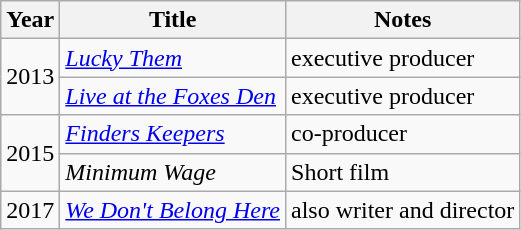<table class="wikitable">
<tr>
<th>Year</th>
<th>Title</th>
<th>Notes</th>
</tr>
<tr>
<td rowspan="2">2013</td>
<td><em><a href='#'>Lucky Them</a></em></td>
<td>executive producer</td>
</tr>
<tr>
<td><em><a href='#'>Live at the Foxes Den</a></em></td>
<td>executive producer</td>
</tr>
<tr>
<td rowspan="2">2015</td>
<td><em><a href='#'>Finders Keepers</a></em></td>
<td>co-producer</td>
</tr>
<tr>
<td><em>Minimum Wage</em></td>
<td>Short film</td>
</tr>
<tr>
<td>2017</td>
<td><em><a href='#'>We Don't Belong Here</a></em></td>
<td>also writer and director</td>
</tr>
</table>
